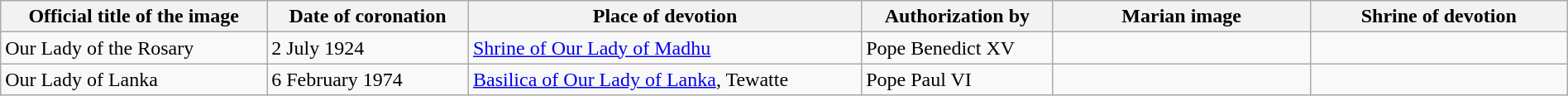<table class="wikitable sortable" width="100%">
<tr>
<th>Official title of the image</th>
<th data-sort-type="date">Date of coronation</th>
<th>Place of devotion</th>
<th>Authorization by</th>
<th width=200px class=unsortable>Marian image</th>
<th width=200px class=unsortable>Shrine of devotion</th>
</tr>
<tr>
<td>Our Lady of the Rosary</td>
<td>2 July 1924</td>
<td><a href='#'>Shrine of Our Lady of Madhu</a></td>
<td>Pope Benedict XV</td>
<td></td>
<td></td>
</tr>
<tr>
<td>Our Lady of Lanka</td>
<td>6 February 1974</td>
<td><a href='#'>Basilica of Our Lady of Lanka</a>, Tewatte</td>
<td>Pope Paul VI</td>
<td></td>
<td></td>
</tr>
</table>
